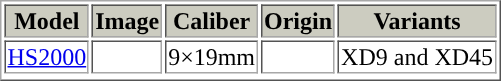<table border=1 style="border-collapse:">
<tr bgcolor=ccccc>
<th>Model</th>
<th>Image</th>
<th>Caliber</th>
<th>Origin</th>
<th>Variants</th>
</tr>
<tr>
<td><a href='#'>HS2000</a></td>
<td></td>
<td>9×19mm</td>
<td></td>
<td>XD9 and XD45</td>
</tr>
<tr>
</tr>
</table>
